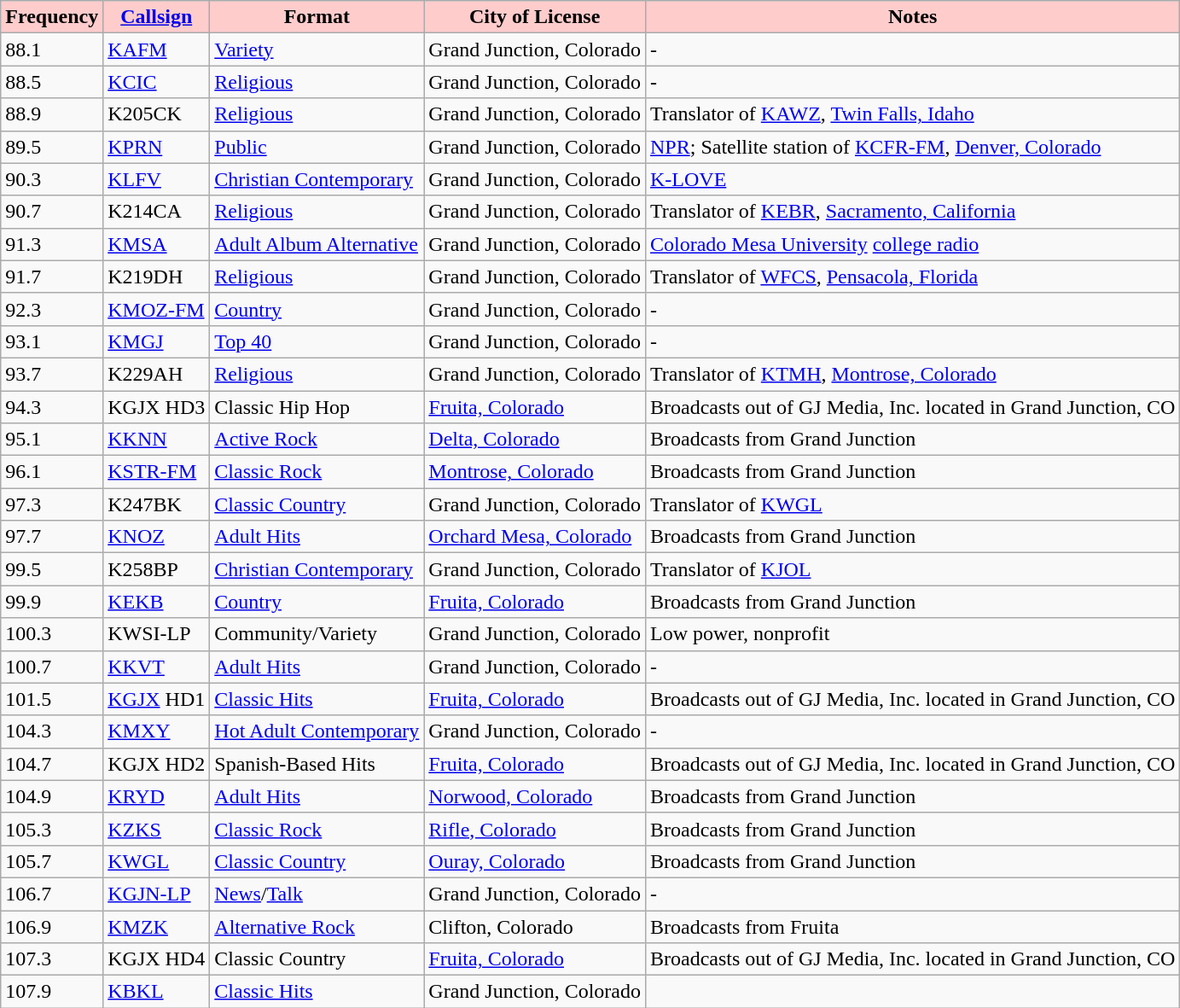<table class="wikitable" border="1">
<tr>
<th style="background:#ffcccc;"><strong>Frequency</strong></th>
<th style="background:#ffcccc;"><strong><a href='#'>Callsign</a></strong></th>
<th style="background:#ffcccc;"><strong>Format</strong></th>
<th style="background:#ffcccc;"><strong>City of License</strong></th>
<th style="background:#ffcccc;"><strong>Notes</strong></th>
</tr>
<tr>
<td>88.1</td>
<td><a href='#'>KAFM</a></td>
<td><a href='#'>Variety</a></td>
<td>Grand Junction, Colorado</td>
<td>-</td>
</tr>
<tr>
<td>88.5</td>
<td><a href='#'>KCIC</a></td>
<td><a href='#'>Religious</a></td>
<td>Grand Junction, Colorado</td>
<td>-</td>
</tr>
<tr>
<td>88.9</td>
<td>K205CK</td>
<td><a href='#'>Religious</a></td>
<td>Grand Junction, Colorado</td>
<td>Translator of <a href='#'>KAWZ</a>, <a href='#'>Twin Falls, Idaho</a></td>
</tr>
<tr>
<td>89.5</td>
<td><a href='#'>KPRN</a></td>
<td><a href='#'>Public</a></td>
<td>Grand Junction, Colorado</td>
<td><a href='#'>NPR</a>; Satellite station of <a href='#'>KCFR-FM</a>, <a href='#'>Denver, Colorado</a></td>
</tr>
<tr>
<td>90.3</td>
<td><a href='#'>KLFV</a></td>
<td><a href='#'>Christian Contemporary</a></td>
<td>Grand Junction, Colorado</td>
<td><a href='#'>K-LOVE</a></td>
</tr>
<tr>
<td>90.7</td>
<td>K214CA</td>
<td><a href='#'>Religious</a></td>
<td>Grand Junction, Colorado</td>
<td>Translator of <a href='#'>KEBR</a>, <a href='#'>Sacramento, California</a></td>
</tr>
<tr>
<td>91.3</td>
<td><a href='#'>KMSA</a></td>
<td><a href='#'>Adult Album Alternative</a></td>
<td>Grand Junction, Colorado</td>
<td><a href='#'>Colorado Mesa University</a> <a href='#'>college radio</a></td>
</tr>
<tr>
<td>91.7</td>
<td>K219DH</td>
<td><a href='#'>Religious</a></td>
<td>Grand Junction, Colorado</td>
<td>Translator of <a href='#'>WFCS</a>, <a href='#'>Pensacola, Florida</a></td>
</tr>
<tr>
<td>92.3</td>
<td><a href='#'>KMOZ-FM</a></td>
<td><a href='#'>Country</a></td>
<td>Grand Junction, Colorado</td>
<td>-</td>
</tr>
<tr>
<td>93.1</td>
<td><a href='#'>KMGJ</a></td>
<td><a href='#'>Top 40</a></td>
<td>Grand Junction, Colorado</td>
<td>-</td>
</tr>
<tr>
<td>93.7</td>
<td>K229AH</td>
<td><a href='#'>Religious</a></td>
<td>Grand Junction, Colorado</td>
<td>Translator of <a href='#'>KTMH</a>, <a href='#'>Montrose, Colorado</a></td>
</tr>
<tr>
<td>94.3</td>
<td>KGJX HD3</td>
<td>Classic Hip Hop</td>
<td><a href='#'>Fruita, Colorado</a></td>
<td>Broadcasts out of GJ Media, Inc. located in Grand Junction, CO</td>
</tr>
<tr>
<td>95.1</td>
<td><a href='#'>KKNN</a></td>
<td><a href='#'>Active Rock</a></td>
<td><a href='#'>Delta, Colorado</a></td>
<td>Broadcasts from Grand Junction</td>
</tr>
<tr>
<td>96.1</td>
<td><a href='#'>KSTR-FM</a></td>
<td><a href='#'>Classic Rock</a></td>
<td><a href='#'>Montrose, Colorado</a></td>
<td>Broadcasts from Grand Junction</td>
</tr>
<tr>
<td>97.3</td>
<td>K247BK</td>
<td><a href='#'>Classic Country</a></td>
<td>Grand Junction, Colorado</td>
<td>Translator of <a href='#'>KWGL</a></td>
</tr>
<tr>
<td>97.7</td>
<td><a href='#'>KNOZ</a></td>
<td><a href='#'>Adult Hits</a></td>
<td><a href='#'>Orchard Mesa, Colorado</a></td>
<td>Broadcasts from Grand Junction</td>
</tr>
<tr>
<td>99.5</td>
<td>K258BP</td>
<td><a href='#'>Christian Contemporary</a></td>
<td>Grand Junction, Colorado</td>
<td>Translator of <a href='#'>KJOL</a></td>
</tr>
<tr>
<td>99.9</td>
<td><a href='#'>KEKB</a></td>
<td><a href='#'>Country</a></td>
<td><a href='#'>Fruita, Colorado</a></td>
<td>Broadcasts from Grand Junction</td>
</tr>
<tr>
<td>100.3</td>
<td>KWSI-LP</td>
<td>Community/Variety</td>
<td>Grand Junction, Colorado</td>
<td>Low power, nonprofit</td>
</tr>
<tr>
<td>100.7</td>
<td><a href='#'>KKVT</a></td>
<td><a href='#'>Adult Hits</a></td>
<td>Grand Junction, Colorado</td>
<td>-</td>
</tr>
<tr>
<td>101.5</td>
<td><a href='#'>KGJX</a> HD1</td>
<td><a href='#'>Classic Hits</a></td>
<td><a href='#'>Fruita, Colorado</a></td>
<td>Broadcasts out of GJ Media, Inc. located in Grand Junction, CO</td>
</tr>
<tr>
<td>104.3</td>
<td><a href='#'>KMXY</a></td>
<td><a href='#'>Hot Adult Contemporary</a></td>
<td>Grand Junction, Colorado</td>
<td>-</td>
</tr>
<tr>
<td>104.7</td>
<td>KGJX HD2</td>
<td>Spanish-Based Hits</td>
<td><a href='#'>Fruita, Colorado</a></td>
<td>Broadcasts out of GJ Media, Inc. located in Grand Junction, CO</td>
</tr>
<tr>
<td>104.9</td>
<td><a href='#'>KRYD</a></td>
<td><a href='#'>Adult Hits</a></td>
<td><a href='#'>Norwood, Colorado</a></td>
<td>Broadcasts from Grand Junction</td>
</tr>
<tr>
<td>105.3</td>
<td><a href='#'>KZKS</a></td>
<td><a href='#'>Classic Rock</a></td>
<td><a href='#'>Rifle, Colorado</a></td>
<td>Broadcasts from Grand Junction</td>
</tr>
<tr>
<td>105.7</td>
<td><a href='#'>KWGL</a></td>
<td><a href='#'>Classic Country</a></td>
<td><a href='#'>Ouray, Colorado</a></td>
<td>Broadcasts from Grand Junction</td>
</tr>
<tr>
<td>106.7</td>
<td><a href='#'>KGJN-LP</a></td>
<td><a href='#'>News</a>/<a href='#'>Talk</a></td>
<td>Grand Junction, Colorado</td>
<td>-</td>
</tr>
<tr>
<td>106.9</td>
<td><a href='#'>KMZK</a></td>
<td><a href='#'>Alternative Rock</a></td>
<td>Clifton, Colorado</td>
<td>Broadcasts from Fruita</td>
</tr>
<tr>
<td>107.3</td>
<td>KGJX HD4</td>
<td>Classic Country</td>
<td><a href='#'>Fruita, Colorado</a></td>
<td>Broadcasts out of GJ Media, Inc. located in Grand Junction, CO</td>
</tr>
<tr>
<td>107.9</td>
<td><a href='#'>KBKL</a></td>
<td><a href='#'>Classic Hits</a></td>
<td>Grand Junction, Colorado</td>
</tr>
</table>
